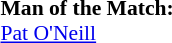<table width=100% style="font-size: 90%">
<tr>
<td><br><strong>Man of the Match:</strong>
<br> <a href='#'>Pat O'Neill</a></td>
</tr>
</table>
